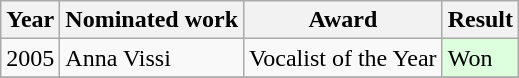<table class="wikitable">
<tr>
<th>Year</th>
<th>Nominated work</th>
<th>Award</th>
<th>Result</th>
</tr>
<tr>
<td>2005</td>
<td>Anna Vissi</td>
<td>Vocalist of the Year</td>
<td style="background: #ddffdd">Won</td>
</tr>
<tr>
</tr>
</table>
